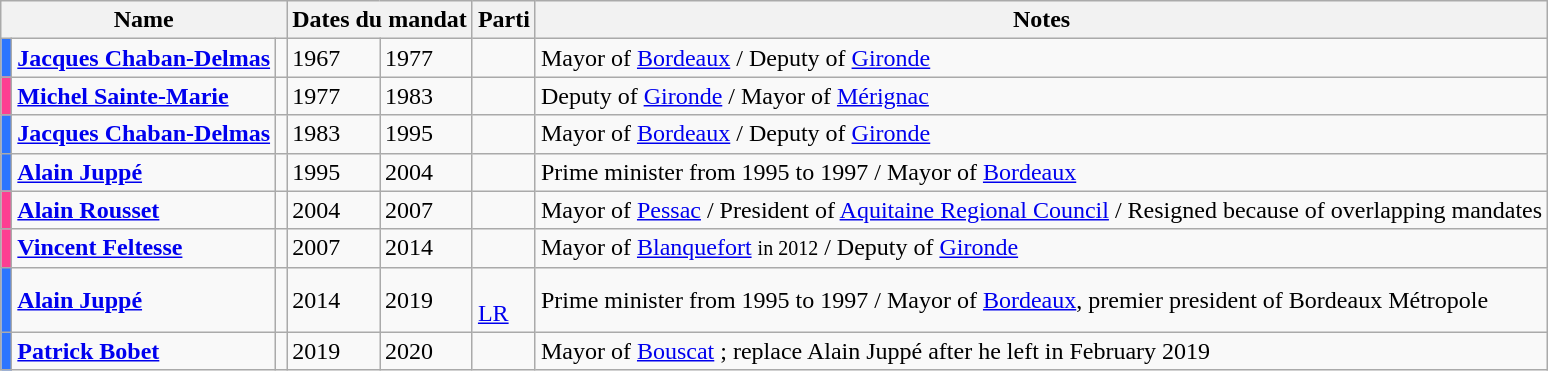<table class="wikitable">
<tr>
<th colspan="3">Name</th>
<th colspan="2">Dates du mandat</th>
<th>Parti</th>
<th>Notes</th>
</tr>
<tr>
<th style="background-color: #2C75FF"></th>
<td><strong><a href='#'>Jacques Chaban-Delmas</a></strong></td>
<td></td>
<td>1967</td>
<td>1977</td>
<td></td>
<td>Mayor of <a href='#'>Bordeaux</a> / Deputy of <a href='#'>Gironde</a></td>
</tr>
<tr>
<th style="background-color: #FD3F92"></th>
<td><strong><a href='#'>Michel Sainte-Marie</a></strong></td>
<td></td>
<td>1977</td>
<td>1983</td>
<td></td>
<td>Deputy of <a href='#'>Gironde</a> / Mayor of <a href='#'>Mérignac</a></td>
</tr>
<tr>
<th style="background-color: #2C75FF"></th>
<td><strong><a href='#'>Jacques Chaban-Delmas</a></strong></td>
<td></td>
<td>1983</td>
<td>1995</td>
<td></td>
<td>Mayor of <a href='#'>Bordeaux</a> / Deputy of <a href='#'>Gironde</a></td>
</tr>
<tr>
<th style="background-color: #2C75FF"></th>
<td><strong><a href='#'>Alain Juppé</a></strong></td>
<td></td>
<td>1995</td>
<td>2004</td>
<td></td>
<td>Prime minister from 1995 to 1997 / Mayor of <a href='#'>Bordeaux</a></td>
</tr>
<tr>
<th style="background-color: #FD3F92"></th>
<td><strong><a href='#'>Alain Rousset</a></strong></td>
<td></td>
<td>2004</td>
<td>2007</td>
<td></td>
<td>Mayor of <a href='#'>Pessac</a> / President of <a href='#'>Aquitaine Regional Council</a> / Resigned because of overlapping mandates</td>
</tr>
<tr>
<th style="background-color: #FD3F92"></th>
<td><strong><a href='#'>Vincent Feltesse</a></strong></td>
<td></td>
<td>2007</td>
<td>2014</td>
<td></td>
<td>Mayor of <a href='#'>Blanquefort</a> <small>in 2012</small> / Deputy of <a href='#'>Gironde</a></td>
</tr>
<tr>
<th style="background-color: #2C75FF"></th>
<td><strong><a href='#'>Alain Juppé</a></strong></td>
<td></td>
<td>2014</td>
<td>2019</td>
<td><br><a href='#'>LR</a></td>
<td>Prime minister from 1995 to 1997 / Mayor of <a href='#'>Bordeaux</a>, premier president of Bordeaux Métropole</td>
</tr>
<tr>
<th style="background-color: #2C75FF"></th>
<td><strong><a href='#'>Patrick Bobet</a></strong></td>
<td></td>
<td>2019</td>
<td>2020</td>
<td></td>
<td>Mayor of <a href='#'>Bouscat</a> ; replace Alain Juppé after he left in February 2019</td>
</tr>
</table>
